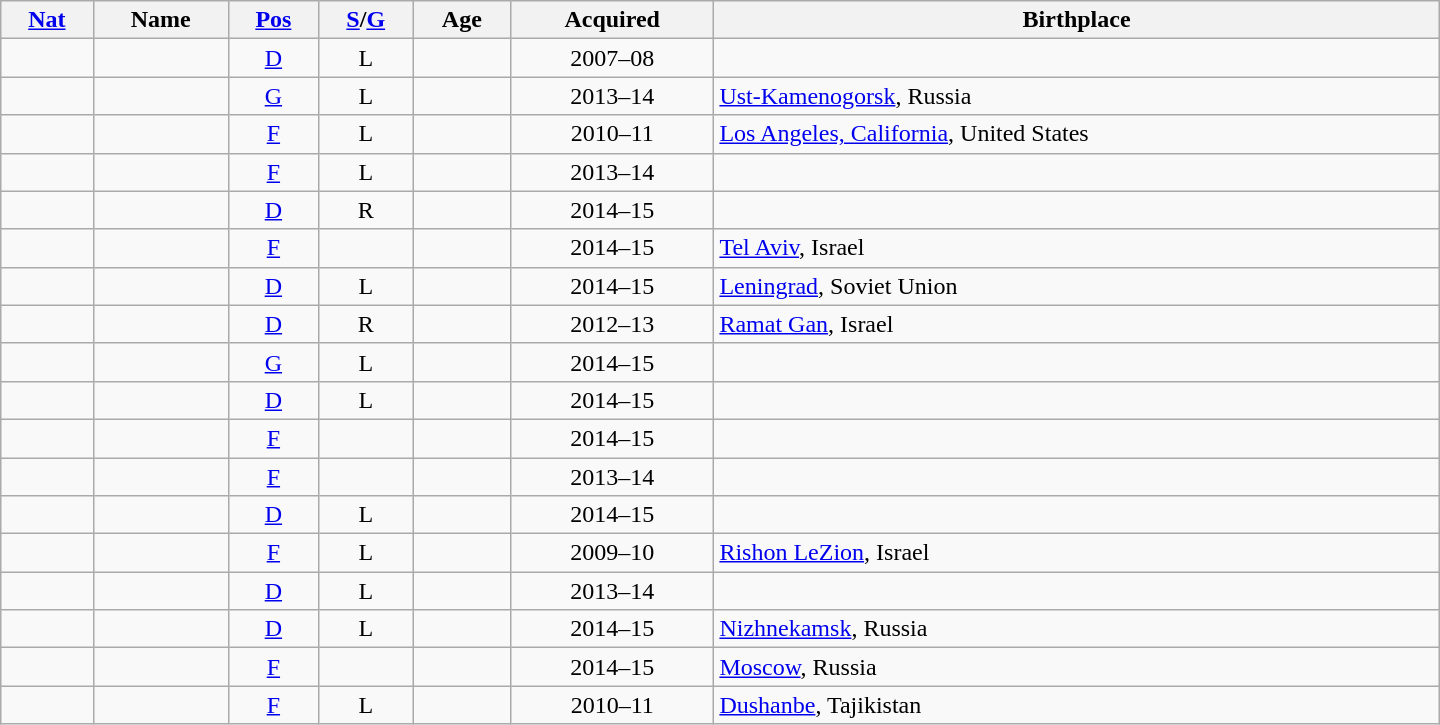<table class="wikitable sortable" style="width:60em; text-align: center">
<tr>
<th><a href='#'>Nat</a></th>
<th>Name</th>
<th><a href='#'>Pos</a></th>
<th><a href='#'>S</a>/<a href='#'>G</a></th>
<th>Age</th>
<th>Acquired</th>
<th>Birthplace</th>
</tr>
<tr>
<td></td>
<td align="left"></td>
<td><a href='#'>D</a></td>
<td>L</td>
<td></td>
<td>2007–08</td>
<td align="left"></td>
</tr>
<tr>
<td></td>
<td align="left"></td>
<td><a href='#'>G</a></td>
<td>L</td>
<td></td>
<td>2013–14</td>
<td align="left"><a href='#'>Ust-Kamenogorsk</a>, Russia</td>
</tr>
<tr>
<td></td>
<td align="left"></td>
<td><a href='#'>F</a></td>
<td>L</td>
<td></td>
<td>2010–11</td>
<td align="left"><a href='#'>Los Angeles, California</a>, United States</td>
</tr>
<tr>
<td></td>
<td align="left"></td>
<td><a href='#'>F</a></td>
<td>L</td>
<td></td>
<td>2013–14</td>
<td align="left"></td>
</tr>
<tr>
<td></td>
<td align="left"></td>
<td><a href='#'>D</a></td>
<td>R</td>
<td></td>
<td>2014–15</td>
<td align="left"></td>
</tr>
<tr>
<td></td>
<td align="left"></td>
<td><a href='#'>F</a></td>
<td></td>
<td></td>
<td>2014–15</td>
<td align="left"><a href='#'>Tel Aviv</a>, Israel</td>
</tr>
<tr>
<td></td>
<td align="left"></td>
<td><a href='#'>D</a></td>
<td>L</td>
<td></td>
<td>2014–15</td>
<td align="left"><a href='#'>Leningrad</a>, Soviet Union</td>
</tr>
<tr>
<td></td>
<td align="left"></td>
<td><a href='#'>D</a></td>
<td>R</td>
<td></td>
<td>2012–13</td>
<td align="left"><a href='#'>Ramat Gan</a>, Israel</td>
</tr>
<tr>
<td></td>
<td align="left"></td>
<td><a href='#'>G</a></td>
<td>L</td>
<td></td>
<td>2014–15</td>
<td align="left"></td>
</tr>
<tr>
<td></td>
<td align="left"></td>
<td><a href='#'>D</a></td>
<td>L</td>
<td></td>
<td>2014–15</td>
<td align="left"></td>
</tr>
<tr>
<td></td>
<td align="left"></td>
<td><a href='#'>F</a></td>
<td></td>
<td></td>
<td>2014–15</td>
<td align="left"></td>
</tr>
<tr>
<td></td>
<td align="left"></td>
<td><a href='#'>F</a></td>
<td></td>
<td></td>
<td>2013–14</td>
<td align="left"></td>
</tr>
<tr>
<td></td>
<td align="left"></td>
<td><a href='#'>D</a></td>
<td>L</td>
<td></td>
<td>2014–15</td>
<td align="left"></td>
</tr>
<tr>
<td></td>
<td align="left"></td>
<td><a href='#'>F</a></td>
<td>L</td>
<td></td>
<td>2009–10</td>
<td align="left"><a href='#'>Rishon LeZion</a>, Israel</td>
</tr>
<tr>
<td></td>
<td align="left"></td>
<td><a href='#'>D</a></td>
<td>L</td>
<td></td>
<td>2013–14</td>
<td align="left"></td>
</tr>
<tr>
<td></td>
<td align="left"></td>
<td><a href='#'>D</a></td>
<td>L</td>
<td></td>
<td>2014–15</td>
<td align="left"><a href='#'>Nizhnekamsk</a>, Russia</td>
</tr>
<tr>
<td></td>
<td align="left"></td>
<td><a href='#'>F</a></td>
<td></td>
<td></td>
<td>2014–15</td>
<td align="left"><a href='#'>Moscow</a>, Russia</td>
</tr>
<tr>
<td></td>
<td align="left"></td>
<td><a href='#'>F</a></td>
<td>L</td>
<td></td>
<td>2010–11</td>
<td align="left"><a href='#'>Dushanbe</a>, Tajikistan</td>
</tr>
</table>
